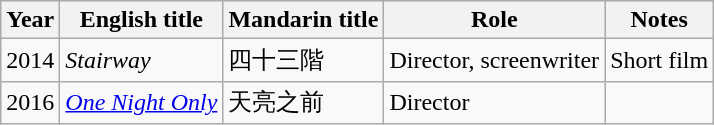<table class="wikitable sortable">
<tr>
<th>Year</th>
<th>English title</th>
<th>Mandarin title</th>
<th>Role</th>
<th class="unsortable">Notes</th>
</tr>
<tr>
<td>2014</td>
<td><em>Stairway</em></td>
<td>四十三階</td>
<td>Director, screenwriter</td>
<td>Short film</td>
</tr>
<tr>
<td>2016</td>
<td><em><a href='#'>One Night Only</a></em></td>
<td>天亮之前</td>
<td>Director</td>
<td></td>
</tr>
</table>
